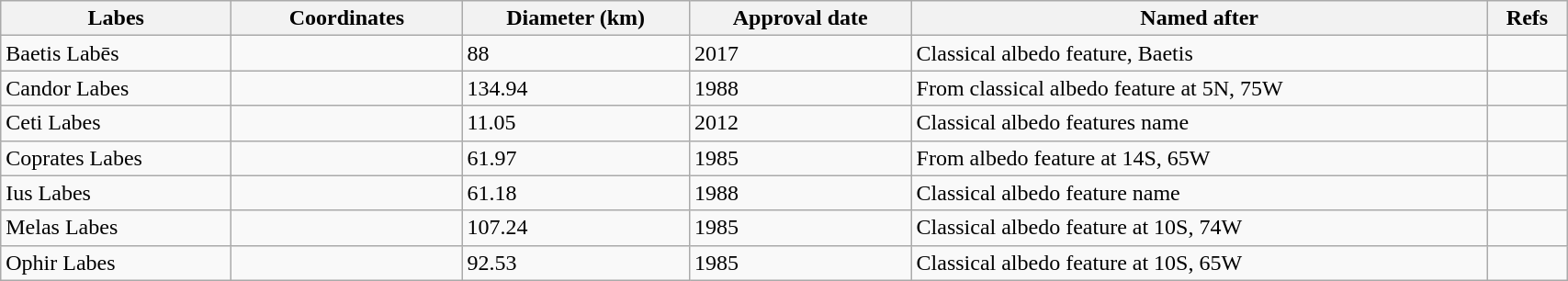<table class="wikitable" style="min-width: 90%;">
<tr>
<th style="width:10em">Labes</th>
<th style="width:10em">Coordinates</th>
<th>Diameter (km)</th>
<th>Approval date</th>
<th>Named after</th>
<th>Refs</th>
</tr>
<tr id="Baetis">
<td>Baetis Labēs</td>
<td></td>
<td>88</td>
<td>2017</td>
<td>Classical albedo feature, Baetis</td>
<td></td>
</tr>
<tr id="Candor">
<td>Candor Labes</td>
<td></td>
<td>134.94</td>
<td>1988</td>
<td>From classical albedo feature at 5N, 75W</td>
<td></td>
</tr>
<tr id="Ceti">
<td>Ceti Labes</td>
<td></td>
<td>11.05</td>
<td>2012</td>
<td>Classical albedo features name</td>
<td></td>
</tr>
<tr id="Coprates">
<td>Coprates Labes</td>
<td></td>
<td>61.97</td>
<td>1985</td>
<td>From albedo feature at 14S, 65W</td>
<td></td>
</tr>
<tr id="Ius">
<td>Ius Labes</td>
<td></td>
<td>61.18</td>
<td>1988</td>
<td>Classical albedo feature name</td>
<td></td>
</tr>
<tr id="Melas">
<td>Melas Labes</td>
<td></td>
<td>107.24</td>
<td>1985</td>
<td>Classical albedo feature at 10S, 74W</td>
<td></td>
</tr>
<tr id="Ophir">
<td>Ophir Labes</td>
<td></td>
<td>92.53</td>
<td>1985</td>
<td>Classical albedo feature at 10S, 65W</td>
<td></td>
</tr>
</table>
